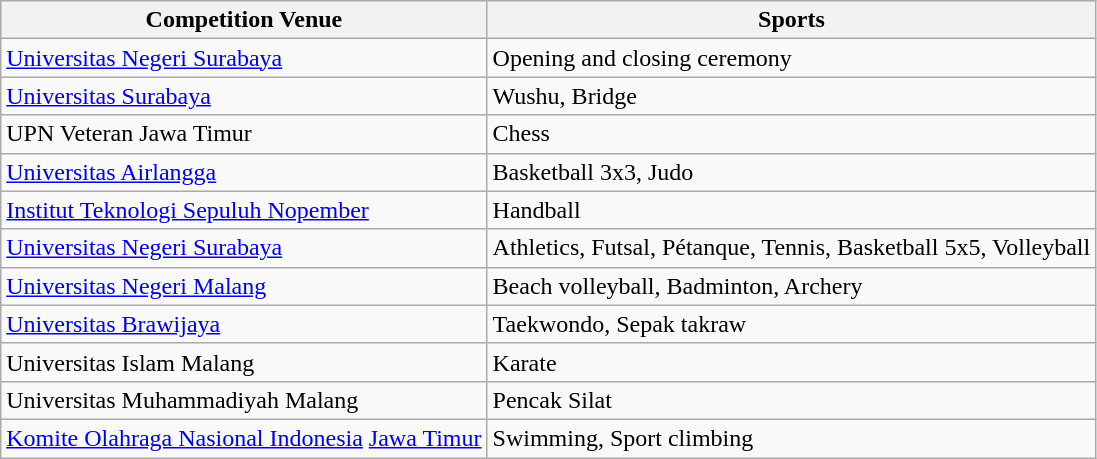<table class="wikitable">
<tr>
<th>Competition Venue</th>
<th>Sports</th>
</tr>
<tr>
<td><a href='#'>Universitas Negeri Surabaya</a></td>
<td>Opening and closing ceremony</td>
</tr>
<tr>
<td><a href='#'>Universitas Surabaya</a></td>
<td>Wushu, Bridge</td>
</tr>
<tr>
<td>UPN Veteran Jawa Timur</td>
<td>Chess</td>
</tr>
<tr>
<td><a href='#'>Universitas Airlangga</a></td>
<td>Basketball 3x3, Judo</td>
</tr>
<tr>
<td><a href='#'>Institut Teknologi Sepuluh Nopember</a></td>
<td>Handball</td>
</tr>
<tr>
<td><a href='#'>Universitas Negeri Surabaya</a></td>
<td>Athletics, Futsal, Pétanque, Tennis, Basketball 5x5, Volleyball</td>
</tr>
<tr>
<td><a href='#'>Universitas Negeri Malang</a></td>
<td>Beach volleyball, Badminton, Archery</td>
</tr>
<tr>
<td><a href='#'>Universitas Brawijaya</a></td>
<td>Taekwondo, Sepak takraw</td>
</tr>
<tr>
<td>Universitas Islam Malang</td>
<td>Karate</td>
</tr>
<tr>
<td>Universitas Muhammadiyah Malang</td>
<td>Pencak Silat</td>
</tr>
<tr>
<td><a href='#'>Komite Olahraga Nasional Indonesia</a> <a href='#'>Jawa Timur</a></td>
<td>Swimming, Sport climbing</td>
</tr>
</table>
